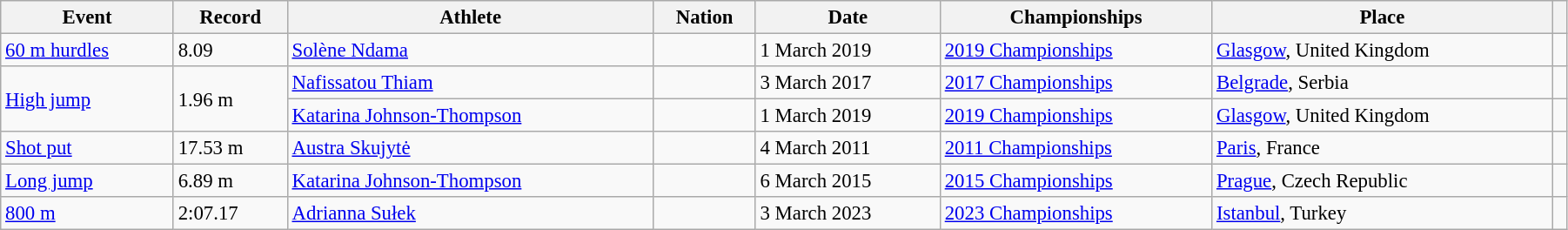<table class="wikitable" style="font-size:95%; width: 95%;">
<tr>
<th>Event</th>
<th>Record</th>
<th>Athlete</th>
<th>Nation</th>
<th>Date</th>
<th>Championships</th>
<th>Place</th>
<th></th>
</tr>
<tr>
<td><a href='#'>60 m hurdles</a></td>
<td>8.09</td>
<td><a href='#'>Solène Ndama</a></td>
<td></td>
<td>1 March 2019</td>
<td><a href='#'>2019 Championships</a></td>
<td><a href='#'>Glasgow</a>, United Kingdom</td>
<td></td>
</tr>
<tr>
<td rowspan=2><a href='#'>High jump</a></td>
<td rowspan=2>1.96 m</td>
<td><a href='#'>Nafissatou Thiam</a></td>
<td></td>
<td>3 March 2017</td>
<td><a href='#'>2017 Championships</a></td>
<td><a href='#'>Belgrade</a>, Serbia</td>
<td></td>
</tr>
<tr>
<td><a href='#'>Katarina Johnson-Thompson</a></td>
<td></td>
<td>1 March 2019</td>
<td><a href='#'>2019 Championships</a></td>
<td><a href='#'>Glasgow</a>, United Kingdom</td>
<td></td>
</tr>
<tr>
<td><a href='#'>Shot put</a></td>
<td>17.53 m</td>
<td><a href='#'>Austra Skujytė</a></td>
<td></td>
<td>4 March 2011</td>
<td><a href='#'>2011 Championships</a></td>
<td><a href='#'>Paris</a>, France</td>
<td></td>
</tr>
<tr>
<td><a href='#'>Long jump</a></td>
<td>6.89 m</td>
<td><a href='#'>Katarina Johnson-Thompson</a></td>
<td></td>
<td>6 March 2015</td>
<td><a href='#'>2015 Championships</a></td>
<td><a href='#'>Prague</a>, Czech Republic</td>
<td></td>
</tr>
<tr>
<td><a href='#'>800 m</a></td>
<td>2:07.17</td>
<td><a href='#'>Adrianna Sułek</a></td>
<td></td>
<td>3 March 2023</td>
<td><a href='#'>2023 Championships</a></td>
<td><a href='#'>Istanbul</a>, Turkey</td>
<td></td>
</tr>
</table>
